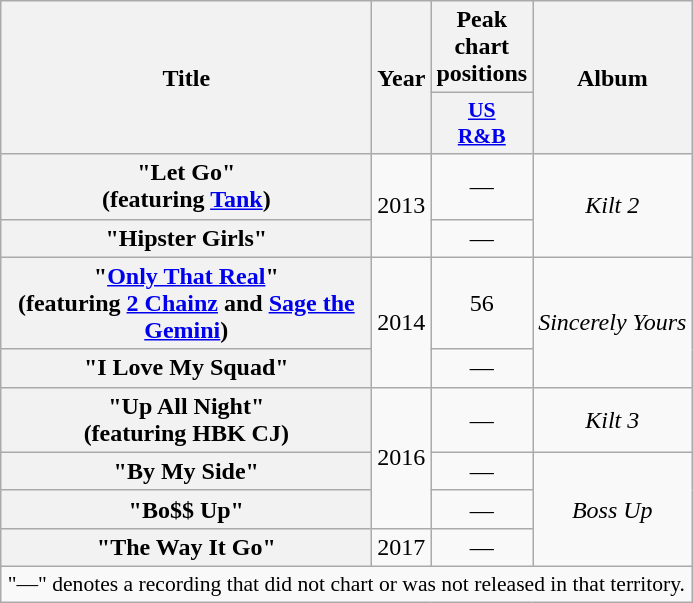<table class="wikitable plainrowheaders" style="text-align:center;">
<tr>
<th scope="col" rowspan="2" style="width:15em;">Title</th>
<th scope="col" rowspan="2">Year</th>
<th scope="col" colspan="1">Peak chart positions</th>
<th scope="col" rowspan="2">Album</th>
</tr>
<tr>
<th scope="col" style="width:3em;font-size:90%;"><a href='#'>US<br>R&B</a></th>
</tr>
<tr>
<th scope="row">"Let Go"<br><span>(featuring <a href='#'>Tank</a>)</span></th>
<td rowspan="2">2013</td>
<td>—</td>
<td rowspan="2"><em>Kilt 2</em></td>
</tr>
<tr>
<th scope="row">"Hipster Girls"</th>
<td>—</td>
</tr>
<tr>
<th scope="row">"<a href='#'>Only That Real</a>"<br><span>(featuring <a href='#'>2 Chainz</a> and <a href='#'>Sage the Gemini</a>)</span></th>
<td rowspan="2">2014</td>
<td>56</td>
<td rowspan="2"><em>Sincerely Yours</em></td>
</tr>
<tr>
<th scope="row">"I Love My Squad"</th>
<td>—</td>
</tr>
<tr>
<th scope="row">"Up All Night"<br><span>(featuring HBK CJ)</span></th>
<td rowspan="3">2016</td>
<td>—</td>
<td><em>Kilt 3</em></td>
</tr>
<tr>
<th scope="row">"By My Side"</th>
<td>—</td>
<td rowspan="3"><em>Boss Up</em></td>
</tr>
<tr>
<th scope="row">"Bo$$ Up"</th>
<td>—</td>
</tr>
<tr>
<th scope="row">"The Way It Go"</th>
<td>2017</td>
<td>—</td>
</tr>
<tr>
<td colspan="15" style="font-size:90%">"—" denotes a recording that did not chart or was not released in that territory.</td>
</tr>
</table>
